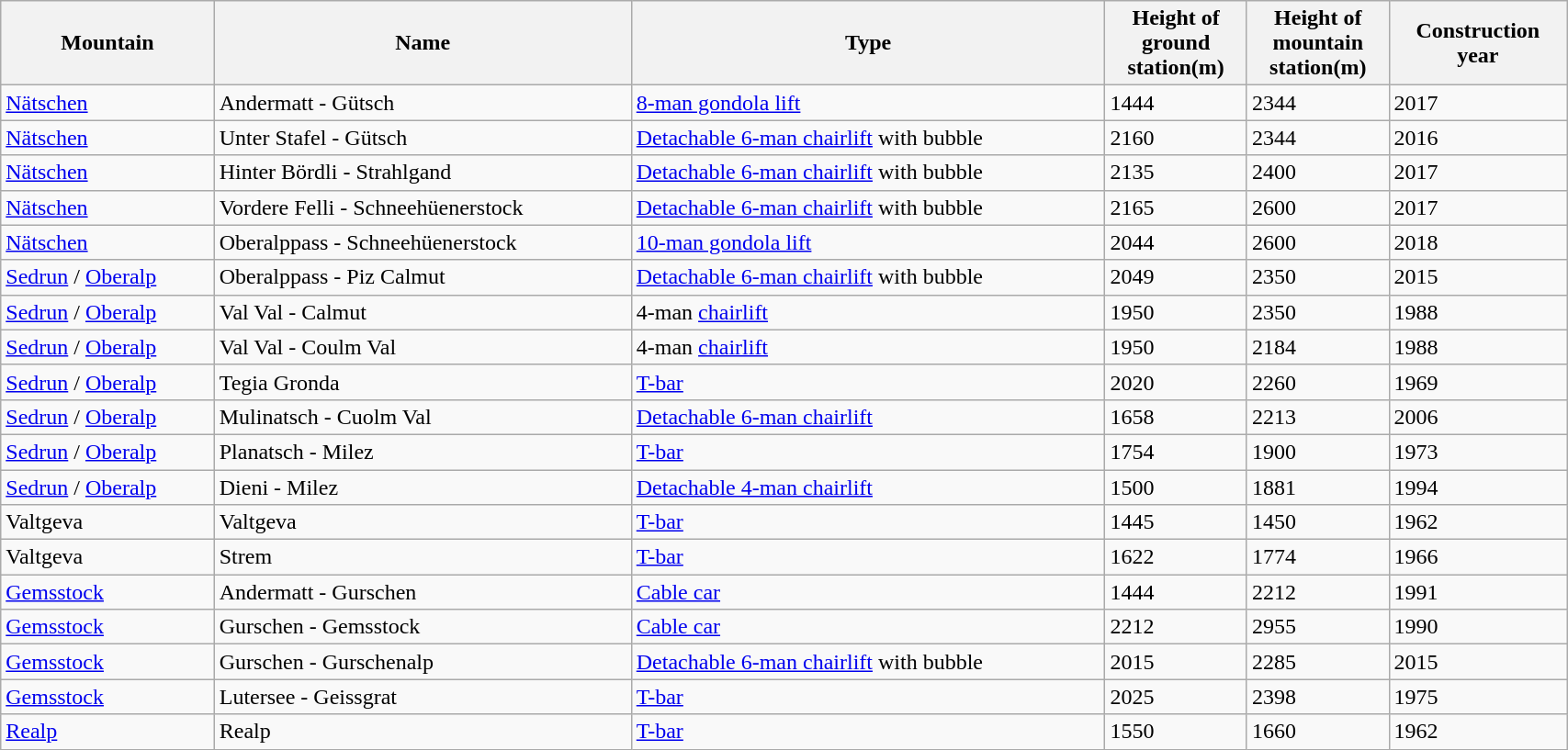<table class="wikitable sortable" width="90%">
<tr>
<th>Mountain</th>
<th>Name</th>
<th>Type</th>
<th>Height of <br> ground <br> station(m)</th>
<th>Height of <br> mountain <br> station(m)</th>
<th>Construction <br> year</th>
</tr>
<tr>
<td><a href='#'>Nätschen</a></td>
<td>Andermatt - Gütsch</td>
<td><a href='#'>8-man gondola lift</a></td>
<td>1444</td>
<td>2344</td>
<td>2017</td>
</tr>
<tr>
<td><a href='#'>Nätschen</a></td>
<td>Unter Stafel - Gütsch</td>
<td><a href='#'>Detachable 6-man chairlift</a> with bubble</td>
<td>2160</td>
<td>2344</td>
<td>2016</td>
</tr>
<tr>
<td><a href='#'>Nätschen</a></td>
<td>Hinter Bördli - Strahlgand</td>
<td><a href='#'>Detachable 6-man chairlift</a> with bubble</td>
<td>2135</td>
<td>2400</td>
<td>2017</td>
</tr>
<tr>
<td><a href='#'>Nätschen</a></td>
<td>Vordere Felli - Schneehüenerstock</td>
<td><a href='#'>Detachable 6-man chairlift</a> with bubble</td>
<td>2165</td>
<td>2600</td>
<td>2017</td>
</tr>
<tr>
<td><a href='#'>Nätschen</a></td>
<td>Oberalppass - Schneehüenerstock</td>
<td><a href='#'>10-man gondola lift</a></td>
<td>2044</td>
<td>2600</td>
<td>2018</td>
</tr>
<tr>
<td><a href='#'>Sedrun</a> / <a href='#'>Oberalp</a></td>
<td>Oberalppass - Piz Calmut</td>
<td><a href='#'>Detachable 6-man chairlift</a> with bubble</td>
<td>2049</td>
<td>2350</td>
<td>2015</td>
</tr>
<tr>
<td><a href='#'>Sedrun</a> / <a href='#'>Oberalp</a></td>
<td>Val Val - Calmut</td>
<td>4-man <a href='#'>chairlift</a></td>
<td>1950</td>
<td>2350</td>
<td>1988</td>
</tr>
<tr>
<td><a href='#'>Sedrun</a> / <a href='#'>Oberalp</a></td>
<td>Val Val - Coulm Val</td>
<td>4-man <a href='#'>chairlift</a></td>
<td>1950</td>
<td>2184</td>
<td>1988</td>
</tr>
<tr>
<td><a href='#'>Sedrun</a> / <a href='#'>Oberalp</a></td>
<td>Tegia Gronda</td>
<td><a href='#'>T-bar</a></td>
<td>2020</td>
<td>2260</td>
<td>1969</td>
</tr>
<tr>
<td><a href='#'>Sedrun</a> / <a href='#'>Oberalp</a></td>
<td>Mulinatsch - Cuolm Val</td>
<td><a href='#'>Detachable 6-man chairlift</a></td>
<td>1658</td>
<td>2213</td>
<td>2006</td>
</tr>
<tr>
<td><a href='#'>Sedrun</a> / <a href='#'>Oberalp</a></td>
<td>Planatsch - Milez</td>
<td><a href='#'>T-bar</a></td>
<td>1754</td>
<td>1900</td>
<td>1973</td>
</tr>
<tr>
<td><a href='#'>Sedrun</a> / <a href='#'>Oberalp</a></td>
<td>Dieni - Milez</td>
<td><a href='#'>Detachable 4-man chairlift</a></td>
<td>1500</td>
<td>1881</td>
<td>1994</td>
</tr>
<tr>
<td>Valtgeva</td>
<td>Valtgeva</td>
<td><a href='#'>T-bar</a></td>
<td>1445</td>
<td>1450</td>
<td>1962</td>
</tr>
<tr>
<td>Valtgeva</td>
<td>Strem</td>
<td><a href='#'>T-bar</a></td>
<td>1622</td>
<td>1774</td>
<td>1966</td>
</tr>
<tr>
<td><a href='#'>Gemsstock</a></td>
<td>Andermatt - Gurschen</td>
<td><a href='#'>Cable car</a></td>
<td>1444</td>
<td>2212</td>
<td>1991</td>
</tr>
<tr>
<td><a href='#'>Gemsstock</a></td>
<td>Gurschen - Gemsstock</td>
<td><a href='#'>Cable car</a></td>
<td>2212</td>
<td>2955</td>
<td>1990</td>
</tr>
<tr>
<td><a href='#'>Gemsstock</a></td>
<td>Gurschen - Gurschenalp</td>
<td><a href='#'>Detachable 6-man chairlift</a> with bubble</td>
<td>2015</td>
<td>2285</td>
<td>2015</td>
</tr>
<tr>
<td><a href='#'>Gemsstock</a></td>
<td>Lutersee - Geissgrat</td>
<td><a href='#'>T-bar</a></td>
<td>2025</td>
<td>2398</td>
<td>1975</td>
</tr>
<tr>
<td><a href='#'>Realp</a></td>
<td>Realp</td>
<td><a href='#'>T-bar</a></td>
<td>1550</td>
<td>1660</td>
<td>1962</td>
</tr>
</table>
